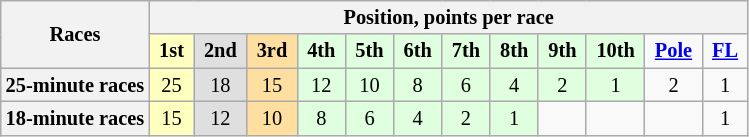<table class="wikitable" style="font-size: 85%; text-align:center">
<tr>
<th rowspan=2>Races</th>
<th colspan=12>Position, points per race</th>
</tr>
<tr>
<td style="background:#FFFFBF"> <strong>1st</strong> </td>
<td style="background:#DFDFDF"> <strong>2nd</strong> </td>
<td style="background:#FFDF9F"> <strong>3rd</strong> </td>
<td style="background:#DFFFDF"> <strong>4th</strong> </td>
<td style="background:#DFFFDF"> <strong>5th</strong> </td>
<td style="background:#DFFFDF"> <strong>6th</strong> </td>
<td style="background:#DFFFDF"> <strong>7th</strong> </td>
<td style="background:#DFFFDF"> <strong>8th</strong> </td>
<td style="background:#DFFFDF"> <strong>9th</strong> </td>
<td style="background:#DFFFDF"> <strong>10th</strong> </td>
<td> <strong><a href='#'>Pole</a></strong> </td>
<td> <strong><a href='#'>FL</a></strong> </td>
</tr>
<tr>
<th>25-minute races</th>
<td style="background:#FFFFBF">25</td>
<td style="background:#DFDFDF">18</td>
<td style="background:#FFDF9F">15</td>
<td style="background:#DFFFDF">12</td>
<td style="background:#DFFFDF">10</td>
<td style="background:#DFFFDF">8</td>
<td style="background:#DFFFDF">6</td>
<td style="background:#DFFFDF">4</td>
<td style="background:#DFFFDF">2</td>
<td style="background:#DFFFDF">1</td>
<td>2</td>
<td>1</td>
</tr>
<tr>
<th>18-minute races</th>
<td style="background:#FFFFBF">15</td>
<td style="background:#DFDFDF">12</td>
<td style="background:#FFDF9F">10</td>
<td style="background:#DFFFDF">8</td>
<td style="background:#DFFFDF">6</td>
<td style="background:#DFFFDF">4</td>
<td style="background:#DFFFDF">2</td>
<td style="background:#DFFFDF">1</td>
<td></td>
<td></td>
<td></td>
<td>1</td>
</tr>
</table>
